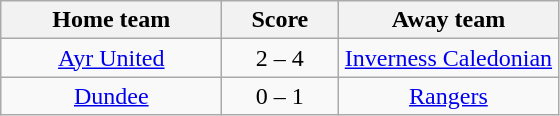<table class="wikitable" style="text-align: center">
<tr>
<th width=140>Home team</th>
<th width=70>Score</th>
<th width=140>Away team</th>
</tr>
<tr>
<td><a href='#'>Ayr United</a></td>
<td>2 – 4</td>
<td><a href='#'>Inverness Caledonian</a></td>
</tr>
<tr>
<td><a href='#'>Dundee</a></td>
<td>0 – 1</td>
<td><a href='#'>Rangers</a></td>
</tr>
</table>
